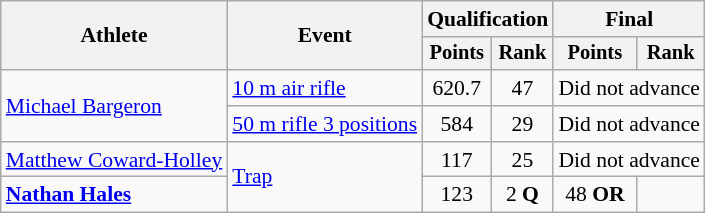<table class=wikitable style=font-size:90%;text-align:center>
<tr>
<th rowspan=2>Athlete</th>
<th rowspan=2>Event</th>
<th colspan=2>Qualification</th>
<th colspan=2>Final</th>
</tr>
<tr style=font-size:95%>
<th>Points</th>
<th>Rank</th>
<th>Points</th>
<th>Rank</th>
</tr>
<tr align=center>
<td align=left rowspan=2><a href='#'>Michael Bargeron</a></td>
<td align=left><a href='#'>10 m air rifle</a></td>
<td>620.7</td>
<td>47</td>
<td colspan="2">Did not advance</td>
</tr>
<tr>
<td align=left><a href='#'>50 m rifle 3 positions</a></td>
<td>584</td>
<td>29</td>
<td colspan="2">Did not advance</td>
</tr>
<tr>
<td align=left><a href='#'>Matthew Coward-Holley</a></td>
<td rowspan="2" align="left"><a href='#'>Trap</a></td>
<td>117</td>
<td>25</td>
<td colspan=2>Did not advance</td>
</tr>
<tr>
<td align=left><strong><a href='#'>Nathan Hales</a></strong></td>
<td>123</td>
<td>2 <strong>Q</strong></td>
<td>48 <strong>OR</strong></td>
<td></td>
</tr>
</table>
